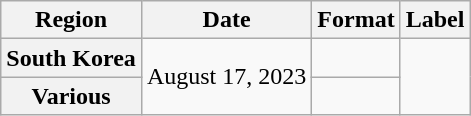<table class="wikitable plainrowheaders">
<tr>
<th>Region</th>
<th>Date</th>
<th>Format</th>
<th>Label</th>
</tr>
<tr>
<th scope="row">South Korea</th>
<td rowspan="2">August 17, 2023</td>
<td></td>
<td rowspan="2"></td>
</tr>
<tr>
<th scope="row">Various</th>
<td></td>
</tr>
</table>
